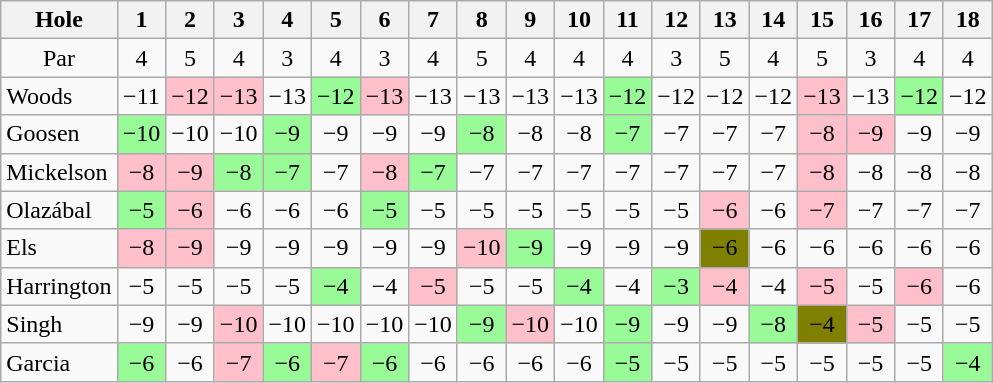<table class="wikitable" style="text-align:center">
<tr>
<th>Hole</th>
<th>1</th>
<th>2</th>
<th>3</th>
<th>4</th>
<th>5</th>
<th>6</th>
<th>7</th>
<th>8</th>
<th>9</th>
<th>10</th>
<th>11</th>
<th>12</th>
<th>13</th>
<th>14</th>
<th>15</th>
<th>16</th>
<th>17</th>
<th>18</th>
</tr>
<tr>
<td>Par</td>
<td>4</td>
<td>5</td>
<td>4</td>
<td>3</td>
<td>4</td>
<td>3</td>
<td>4</td>
<td>5</td>
<td>4</td>
<td>4</td>
<td>4</td>
<td>3</td>
<td>5</td>
<td>4</td>
<td>5</td>
<td>3</td>
<td>4</td>
<td>4</td>
</tr>
<tr>
<td align=left> Woods</td>
<td>−11</td>
<td style="background: Pink;">−12</td>
<td style="background: Pink;">−13</td>
<td>−13</td>
<td style="background: PaleGreen;">−12</td>
<td style="background: Pink;">−13</td>
<td>−13</td>
<td>−13</td>
<td>−13</td>
<td>−13</td>
<td style="background: PaleGreen;">−12</td>
<td>−12</td>
<td>−12</td>
<td>−12</td>
<td style="background: Pink;">−13</td>
<td>−13</td>
<td style="background: PaleGreen;">−12</td>
<td>−12</td>
</tr>
<tr>
<td align=left> Goosen</td>
<td style="background: PaleGreen;">−10</td>
<td>−10</td>
<td>−10</td>
<td style="background: PaleGreen;">−9</td>
<td>−9</td>
<td>−9</td>
<td>−9</td>
<td style="background: PaleGreen;">−8</td>
<td>−8</td>
<td>−8</td>
<td style="background: PaleGreen;">−7</td>
<td>−7</td>
<td>−7</td>
<td>−7</td>
<td style="background: Pink;">−8</td>
<td style="background: Pink;">−9</td>
<td>−9</td>
<td>−9</td>
</tr>
<tr>
<td align=left> Mickelson</td>
<td style="background: Pink;">−8</td>
<td style="background: Pink;">−9</td>
<td style="background: PaleGreen;">−8</td>
<td style="background: PaleGreen;">−7</td>
<td>−7</td>
<td style="background: Pink;">−8</td>
<td style="background: PaleGreen;">−7</td>
<td>−7</td>
<td>−7</td>
<td>−7</td>
<td>−7</td>
<td>−7</td>
<td>−7</td>
<td>−7</td>
<td style="background: Pink;">−8</td>
<td>−8</td>
<td>−8</td>
<td>−8</td>
</tr>
<tr>
<td align=left> Olazábal</td>
<td style="background: PaleGreen;">−5</td>
<td style="background: Pink;">−6</td>
<td>−6</td>
<td>−6</td>
<td>−6</td>
<td style="background: PaleGreen;">−5</td>
<td>−5</td>
<td>−5</td>
<td>−5</td>
<td>−5</td>
<td>−5</td>
<td>−5</td>
<td style="background: Pink;">−6</td>
<td>−6</td>
<td style="background: Pink;">−7</td>
<td>−7</td>
<td>−7</td>
<td>−7</td>
</tr>
<tr>
<td align=left> Els</td>
<td style="background: Pink;">−8</td>
<td style="background: Pink;">−9</td>
<td>−9</td>
<td>−9</td>
<td>−9</td>
<td>−9</td>
<td>−9</td>
<td style="background: Pink;">−10</td>
<td style="background: PaleGreen;">−9</td>
<td>−9</td>
<td>−9</td>
<td>−9</td>
<td style="background: Olive;">−6</td>
<td>−6</td>
<td>−6</td>
<td>−6</td>
<td>−6</td>
<td>−6</td>
</tr>
<tr>
<td align=left> Harrington</td>
<td>−5</td>
<td>−5</td>
<td>−5</td>
<td>−5</td>
<td style="background: PaleGreen;">−4</td>
<td>−4</td>
<td style="background: Pink;">−5</td>
<td>−5</td>
<td>−5</td>
<td style="background: PaleGreen;">−4</td>
<td>−4</td>
<td style="background: PaleGreen;">−3</td>
<td style="background: Pink;">−4</td>
<td>−4</td>
<td style="background: Pink;">−5</td>
<td>−5</td>
<td style="background: Pink;">−6</td>
<td>−6</td>
</tr>
<tr>
<td align=left> Singh</td>
<td>−9</td>
<td>−9</td>
<td style="background: Pink;">−10</td>
<td>−10</td>
<td>−10</td>
<td>−10</td>
<td>−10</td>
<td style="background: PaleGreen;">−9</td>
<td style="background: Pink;">−10</td>
<td>−10</td>
<td style="background: PaleGreen;">−9</td>
<td>−9</td>
<td>−9</td>
<td style="background: PaleGreen;">−8</td>
<td style="background: Olive;">−4</td>
<td style="background: Pink;">−5</td>
<td>−5</td>
<td>−5</td>
</tr>
<tr>
<td align=left> Garcia</td>
<td style="background: PaleGreen;">−6</td>
<td>−6</td>
<td style="background: Pink;">−7</td>
<td style="background: PaleGreen;">−6</td>
<td style="background: Pink;">−7</td>
<td style="background: PaleGreen;">−6</td>
<td>−6</td>
<td>−6</td>
<td>−6</td>
<td>−6</td>
<td style="background: PaleGreen;">−5</td>
<td>−5</td>
<td>−5</td>
<td>−5</td>
<td>−5</td>
<td>−5</td>
<td>−5</td>
<td style="background: PaleGreen;">−4</td>
</tr>
</table>
